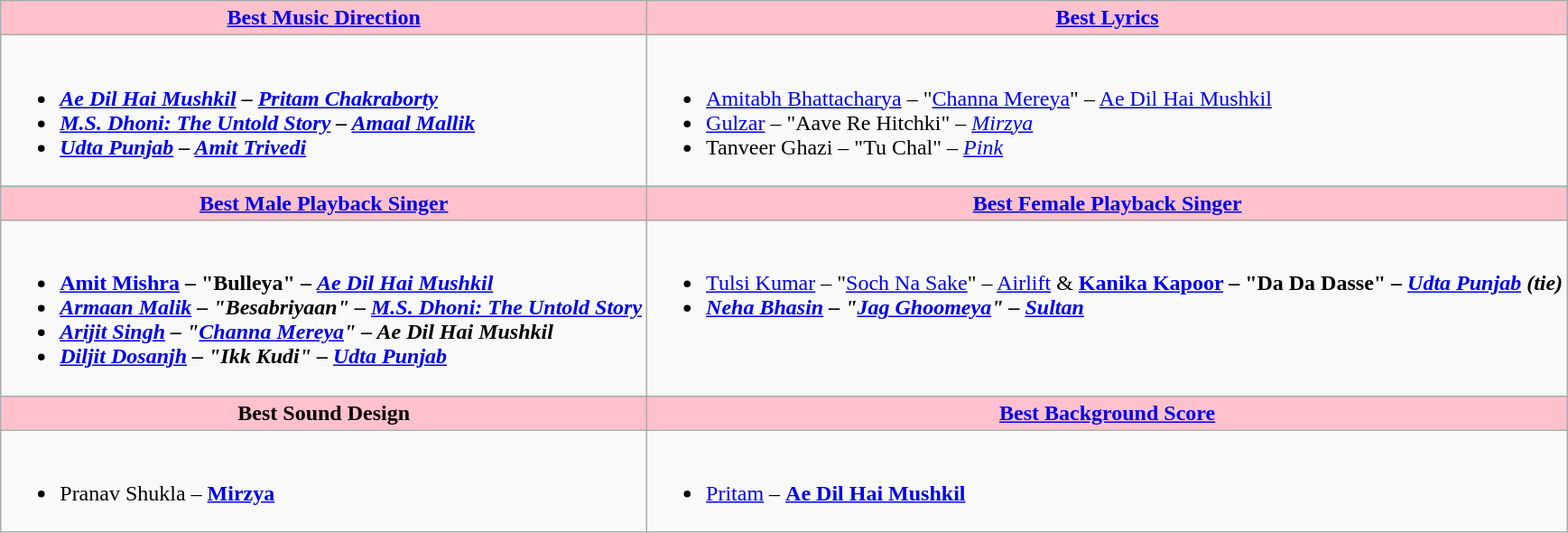<table class=wikitable style="width="150%">
<tr>
<th style="background:#FFC1CC;" ! style="width=50%"><a href='#'>Best Music Direction</a></th>
<th style="background:#FFC1CC;" ! style="width=50%"><a href='#'>Best Lyrics</a></th>
</tr>
<tr>
<td valign="top"><br><ul><li><strong><em><a href='#'>Ae Dil Hai Mushkil</a><em> – <a href='#'>Pritam Chakraborty</a><strong></li><li></em><a href='#'>M.S. Dhoni: The Untold Story</a><em> – <a href='#'>Amaal Mallik</a></li><li></em><a href='#'>Udta Punjab</a><em> – <a href='#'>Amit Trivedi</a></li></ul></td>
<td valign="top"><br><ul><li></strong><a href='#'>Amitabh Bhattacharya</a> – "<a href='#'>Channa Mereya</a>" – </em><a href='#'>Ae Dil Hai Mushkil</a></em></strong></li><li><a href='#'>Gulzar</a> – "Aave Re Hitchki" – <em><a href='#'>Mirzya</a></em></li><li>Tanveer Ghazi – "Tu Chal" – <em><a href='#'>Pink</a></em></li></ul></td>
</tr>
<tr>
<th style="background:#FFC1CC;" ! style="width=50%"><a href='#'>Best Male Playback Singer</a></th>
<th style="background:#FFC1CC;" ! style="width=50%"><a href='#'>Best Female Playback Singer</a></th>
</tr>
<tr>
<td valign="top"><br><ul><li><strong><a href='#'>Amit Mishra</a> – "Bulleya" – <em><a href='#'>Ae Dil Hai Mushkil</a><strong><em></li><li><a href='#'>Armaan Malik</a> – "Besabriyaan" – </em><a href='#'>M.S. Dhoni: The Untold Story</a><em></li><li><a href='#'>Arijit Singh</a> – "<a href='#'>Channa Mereya</a>" – </em>Ae Dil Hai Mushkil<em></li><li><a href='#'>Diljit Dosanjh</a> – "Ikk Kudi" – </em><a href='#'>Udta Punjab</a><em></li></ul></td>
<td valign="top"><br><ul><li></strong><a href='#'>Tulsi Kumar</a> – "<a href='#'>Soch Na Sake</a>" – </em><a href='#'>Airlift</a> &</em></strong> <strong><a href='#'>Kanika Kapoor</a> – "Da Da Dasse" – <em><a href='#'>Udta Punjab</a> (tie)<strong><em></li><li><a href='#'>Neha Bhasin</a> – "<a href='#'>Jag Ghoomeya</a>" – </em><a href='#'>Sultan</a><em></li></ul></td>
</tr>
<tr>
<th style="background:#FFC1CC;" ! style="width=50%">Best Sound Design</th>
<th style="background:#FFC1CC;" ! style="width=50%"><a href='#'>Best Background Score</a></th>
</tr>
<tr>
<td valign="top"><br><ul><li></em></strong>Pranav Shukla</strong> – <strong><a href='#'>Mirzya</a><strong><em></li></ul></td>
<td valign="top"><br><ul><li></em></strong><a href='#'>Pritam</a></strong> – <strong><a href='#'>Ae Dil Hai Mushkil</a><strong><em></li></ul></td>
</tr>
</table>
